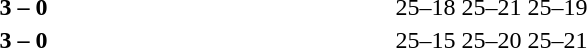<table>
<tr>
<th width=200></th>
<th width=80></th>
<th width=200></th>
<th width=220></th>
</tr>
<tr>
<td align=right><strong></strong></td>
<td align=center><strong>3 – 0</strong></td>
<td></td>
<td>25–18 25–21 25–19</td>
</tr>
<tr>
<td align=right><strong></strong></td>
<td align=center><strong>3 – 0</strong></td>
<td></td>
<td>25–15 25–20 25–21</td>
</tr>
</table>
